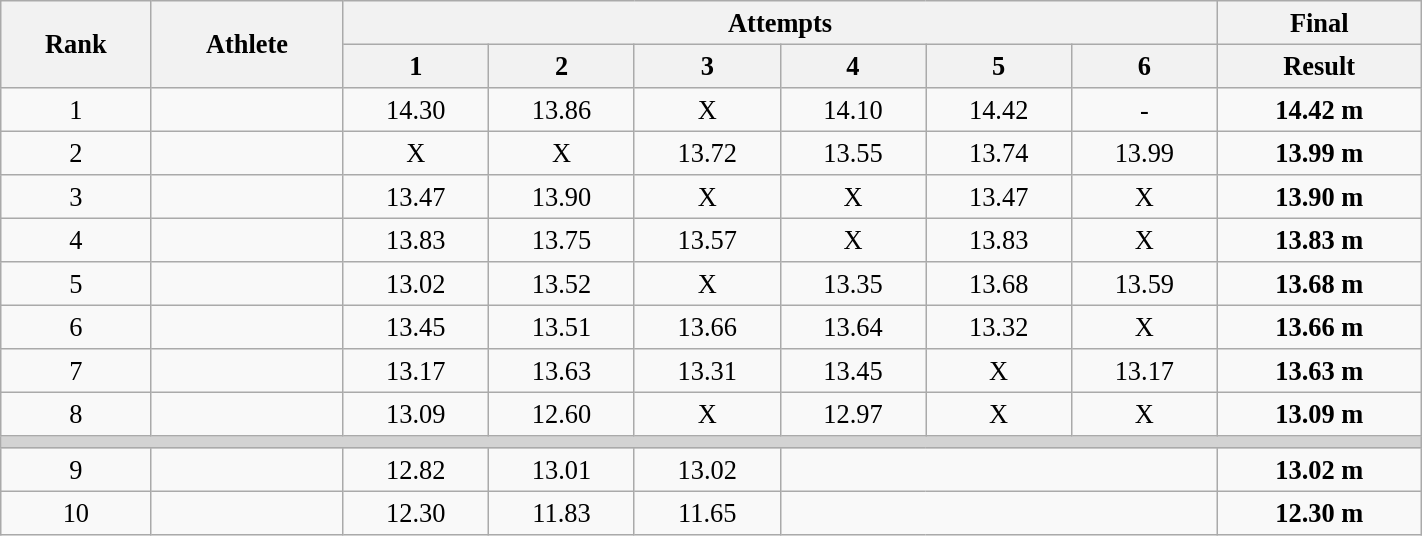<table class="wikitable" style=" text-align:center; font-size:110%;" width="75%">
<tr>
<th rowspan="2">Rank</th>
<th rowspan="2">Athlete</th>
<th colspan="6">Attempts</th>
<th>Final</th>
</tr>
<tr>
<th>1</th>
<th>2</th>
<th>3</th>
<th>4</th>
<th>5</th>
<th>6</th>
<th>Result</th>
</tr>
<tr>
<td>1</td>
<td align=left></td>
<td>14.30</td>
<td>13.86</td>
<td>X</td>
<td>14.10</td>
<td>14.42</td>
<td>-</td>
<td><strong>14.42 m</strong></td>
</tr>
<tr>
<td>2</td>
<td align=left></td>
<td>X</td>
<td>X</td>
<td>13.72</td>
<td>13.55</td>
<td>13.74</td>
<td>13.99</td>
<td><strong>13.99 m</strong></td>
</tr>
<tr>
<td>3</td>
<td align=left></td>
<td>13.47</td>
<td>13.90</td>
<td>X</td>
<td>X</td>
<td>13.47</td>
<td>X</td>
<td><strong>13.90 m </strong></td>
</tr>
<tr>
<td>4</td>
<td align=left></td>
<td>13.83</td>
<td>13.75</td>
<td>13.57</td>
<td>X</td>
<td>13.83</td>
<td>X</td>
<td><strong>13.83 m</strong></td>
</tr>
<tr>
<td>5</td>
<td align=left></td>
<td>13.02</td>
<td>13.52</td>
<td>X</td>
<td>13.35</td>
<td>13.68</td>
<td>13.59</td>
<td><strong>13.68 m</strong></td>
</tr>
<tr>
<td>6</td>
<td align=left></td>
<td>13.45</td>
<td>13.51</td>
<td>13.66</td>
<td>13.64</td>
<td>13.32</td>
<td>X</td>
<td><strong>13.66 m</strong> </td>
</tr>
<tr>
<td>7</td>
<td align=left></td>
<td>13.17</td>
<td>13.63</td>
<td>13.31</td>
<td>13.45</td>
<td>X</td>
<td>13.17</td>
<td><strong>13.63 m</strong></td>
</tr>
<tr>
<td>8</td>
<td align=left></td>
<td>13.09</td>
<td>12.60</td>
<td>X</td>
<td>12.97</td>
<td>X</td>
<td>X</td>
<td><strong>13.09 m</strong> </td>
</tr>
<tr>
<td colspan=9 bgcolor=lightgray></td>
</tr>
<tr>
<td>9</td>
<td align=left></td>
<td>12.82</td>
<td>13.01</td>
<td>13.02</td>
<td colspan=3></td>
<td><strong>13.02 m</strong></td>
</tr>
<tr>
<td>10</td>
<td align=left></td>
<td>12.30</td>
<td>11.83</td>
<td>11.65</td>
<td colspan=3></td>
<td><strong>12.30 m</strong></td>
</tr>
</table>
